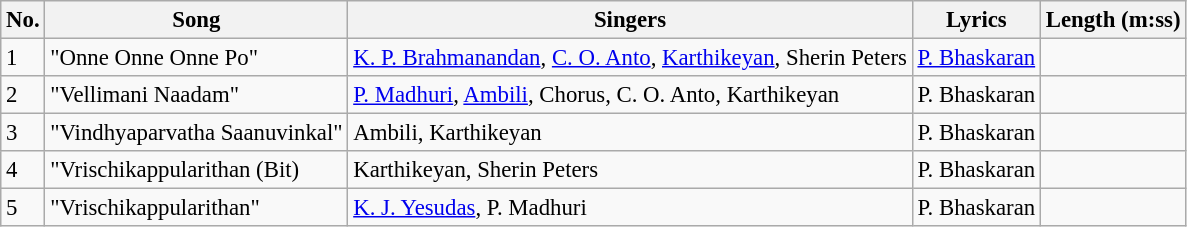<table class="wikitable" style="font-size:95%;">
<tr>
<th>No.</th>
<th>Song</th>
<th>Singers</th>
<th>Lyrics</th>
<th>Length (m:ss)</th>
</tr>
<tr>
<td>1</td>
<td>"Onne Onne Onne Po"</td>
<td><a href='#'>K. P. Brahmanandan</a>, <a href='#'>C. O. Anto</a>, <a href='#'>Karthikeyan</a>, Sherin Peters</td>
<td><a href='#'>P. Bhaskaran</a></td>
<td></td>
</tr>
<tr>
<td>2</td>
<td>"Vellimani Naadam"</td>
<td><a href='#'>P. Madhuri</a>, <a href='#'>Ambili</a>, Chorus, C. O. Anto, Karthikeyan</td>
<td>P. Bhaskaran</td>
<td></td>
</tr>
<tr>
<td>3</td>
<td>"Vindhyaparvatha Saanuvinkal"</td>
<td>Ambili, Karthikeyan</td>
<td>P. Bhaskaran</td>
<td></td>
</tr>
<tr>
<td>4</td>
<td>"Vrischikappularithan (Bit)</td>
<td>Karthikeyan, Sherin Peters</td>
<td>P. Bhaskaran</td>
<td></td>
</tr>
<tr>
<td>5</td>
<td>"Vrischikappularithan"</td>
<td><a href='#'>K. J. Yesudas</a>, P. Madhuri</td>
<td>P. Bhaskaran</td>
<td></td>
</tr>
</table>
